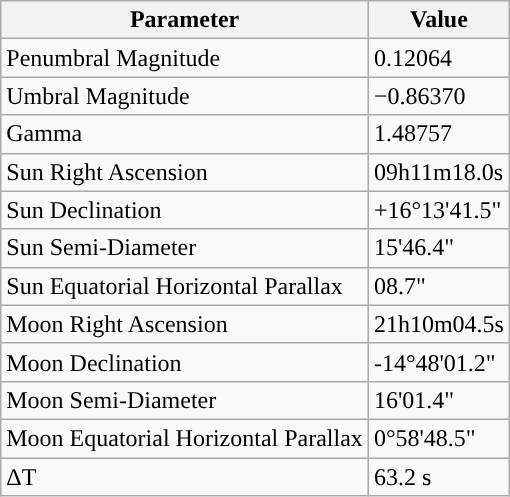<table class="wikitable">
<tr>
<th>Parameter</th>
<th>Value</th>
</tr>
<tr>
<td>Penumbral Magnitude</td>
<td>0.12064</td>
</tr>
<tr>
<td>Umbral Magnitude</td>
<td>−0.86370</td>
</tr>
<tr>
<td>Gamma</td>
<td>1.48757</td>
</tr>
<tr>
<td>Sun Right Ascension</td>
<td>09h11m18.0s</td>
</tr>
<tr>
<td>Sun Declination</td>
<td>+16°13'41.5"</td>
</tr>
<tr>
<td>Sun Semi-Diameter</td>
<td>15'46.4"</td>
</tr>
<tr>
<td>Sun Equatorial Horizontal Parallax</td>
<td>08.7"</td>
</tr>
<tr>
<td>Moon Right Ascension</td>
<td>21h10m04.5s</td>
</tr>
<tr>
<td>Moon Declination</td>
<td>-14°48'01.2"</td>
</tr>
<tr>
<td>Moon Semi-Diameter</td>
<td>16'01.4"</td>
</tr>
<tr>
<td>Moon Equatorial Horizontal Parallax</td>
<td>0°58'48.5"</td>
</tr>
<tr>
<td>ΔT</td>
<td>63.2 s</td>
</tr>
</table>
